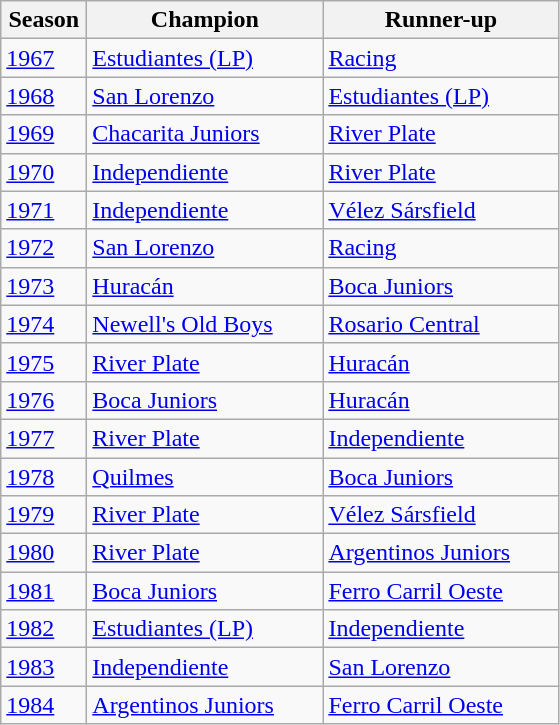<table class="wikitable sortable">
<tr>
<th width=50px>Season</th>
<th width=150px>Champion</th>
<th width=150px>Runner-up</th>
</tr>
<tr>
<td><a href='#'>1967</a></td>
<td><a href='#'>Estudiantes (LP)</a></td>
<td><a href='#'>Racing</a></td>
</tr>
<tr>
<td><a href='#'>1968</a></td>
<td><a href='#'>San Lorenzo</a></td>
<td><a href='#'>Estudiantes (LP)</a></td>
</tr>
<tr>
<td><a href='#'>1969</a></td>
<td><a href='#'>Chacarita Juniors</a></td>
<td><a href='#'>River Plate</a></td>
</tr>
<tr>
<td><a href='#'>1970</a></td>
<td><a href='#'>Independiente</a></td>
<td><a href='#'>River Plate</a></td>
</tr>
<tr>
<td><a href='#'>1971</a></td>
<td><a href='#'>Independiente</a></td>
<td><a href='#'>Vélez Sársfield</a></td>
</tr>
<tr>
<td><a href='#'>1972</a></td>
<td><a href='#'>San Lorenzo</a></td>
<td><a href='#'>Racing</a></td>
</tr>
<tr>
<td><a href='#'>1973</a></td>
<td><a href='#'>Huracán</a></td>
<td><a href='#'>Boca Juniors</a></td>
</tr>
<tr>
<td><a href='#'>1974</a></td>
<td><a href='#'>Newell's Old Boys</a></td>
<td><a href='#'>Rosario Central</a></td>
</tr>
<tr>
<td><a href='#'>1975</a></td>
<td><a href='#'>River Plate</a></td>
<td><a href='#'>Huracán</a></td>
</tr>
<tr>
<td><a href='#'>1976</a></td>
<td><a href='#'>Boca Juniors</a></td>
<td><a href='#'>Huracán</a></td>
</tr>
<tr>
<td><a href='#'>1977</a></td>
<td><a href='#'>River Plate</a></td>
<td><a href='#'>Independiente</a></td>
</tr>
<tr>
<td><a href='#'>1978</a></td>
<td><a href='#'>Quilmes</a></td>
<td><a href='#'>Boca Juniors</a></td>
</tr>
<tr>
<td><a href='#'>1979</a></td>
<td><a href='#'>River Plate</a></td>
<td><a href='#'>Vélez Sársfield</a></td>
</tr>
<tr>
<td><a href='#'>1980</a></td>
<td><a href='#'>River Plate</a></td>
<td><a href='#'>Argentinos Juniors</a></td>
</tr>
<tr>
<td><a href='#'>1981</a></td>
<td><a href='#'>Boca Juniors</a></td>
<td><a href='#'>Ferro Carril Oeste</a></td>
</tr>
<tr>
<td><a href='#'>1982</a></td>
<td><a href='#'>Estudiantes (LP)</a></td>
<td><a href='#'>Independiente</a></td>
</tr>
<tr>
<td><a href='#'>1983</a></td>
<td><a href='#'>Independiente</a></td>
<td><a href='#'>San Lorenzo</a></td>
</tr>
<tr>
<td><a href='#'>1984</a></td>
<td><a href='#'>Argentinos Juniors</a></td>
<td><a href='#'>Ferro Carril Oeste</a></td>
</tr>
</table>
